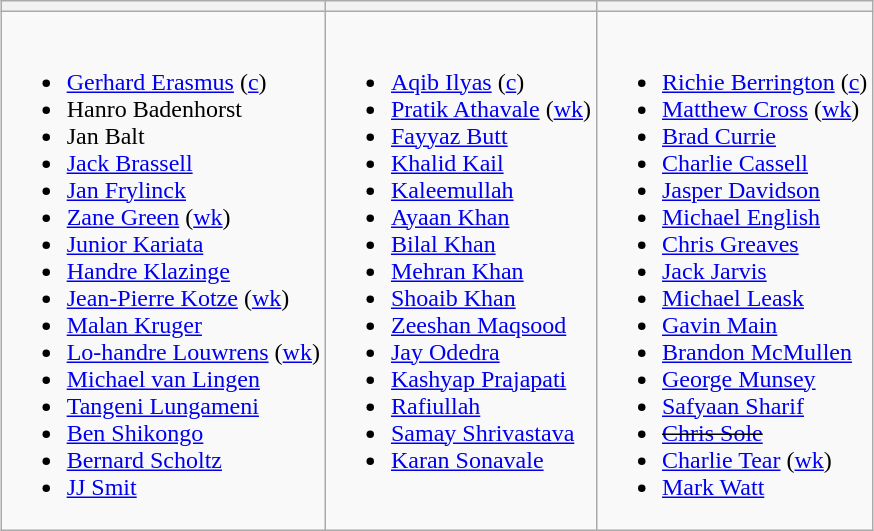<table class="wikitable" style="text-align:left; margin:auto">
<tr>
<th></th>
<th></th>
<th></th>
</tr>
<tr style="vertical-align:top">
<td><br><ul><li><a href='#'>Gerhard Erasmus</a> (<a href='#'>c</a>)</li><li>Hanro Badenhorst</li><li>Jan Balt</li><li><a href='#'>Jack Brassell</a></li><li><a href='#'>Jan Frylinck</a></li><li><a href='#'>Zane Green</a> (<a href='#'>wk</a>)</li><li><a href='#'>Junior Kariata</a></li><li><a href='#'>Handre Klazinge</a></li><li><a href='#'>Jean-Pierre Kotze</a> (<a href='#'>wk</a>)</li><li><a href='#'>Malan Kruger</a></li><li><a href='#'>Lo-handre Louwrens</a> (<a href='#'>wk</a>)</li><li><a href='#'>Michael van Lingen</a></li><li><a href='#'>Tangeni Lungameni</a></li><li><a href='#'>Ben Shikongo</a></li><li><a href='#'>Bernard Scholtz</a></li><li><a href='#'>JJ Smit</a></li></ul></td>
<td><br><ul><li><a href='#'>Aqib Ilyas</a> (<a href='#'>c</a>)</li><li><a href='#'>Pratik Athavale</a> (<a href='#'>wk</a>)</li><li><a href='#'>Fayyaz Butt</a></li><li><a href='#'>Khalid Kail</a></li><li><a href='#'>Kaleemullah</a></li><li><a href='#'>Ayaan Khan</a></li><li><a href='#'>Bilal Khan</a></li><li><a href='#'>Mehran Khan</a></li><li><a href='#'>Shoaib Khan</a></li><li><a href='#'>Zeeshan Maqsood</a></li><li><a href='#'>Jay Odedra</a></li><li><a href='#'>Kashyap Prajapati</a></li><li><a href='#'>Rafiullah</a></li><li><a href='#'>Samay Shrivastava</a></li><li><a href='#'>Karan Sonavale</a></li></ul></td>
<td><br><ul><li><a href='#'>Richie Berrington</a> (<a href='#'>c</a>)</li><li><a href='#'>Matthew Cross</a> (<a href='#'>wk</a>)</li><li><a href='#'>Brad Currie</a></li><li><a href='#'>Charlie Cassell</a></li><li><a href='#'>Jasper Davidson</a></li><li><a href='#'>Michael English</a></li><li><a href='#'>Chris Greaves</a></li><li><a href='#'>Jack Jarvis</a></li><li><a href='#'>Michael Leask</a></li><li><a href='#'>Gavin Main</a></li><li><a href='#'>Brandon McMullen</a></li><li><a href='#'>George Munsey</a></li><li><a href='#'>Safyaan Sharif</a></li><li><s><a href='#'>Chris Sole</a></s></li><li><a href='#'>Charlie Tear</a> (<a href='#'>wk</a>)</li><li><a href='#'>Mark Watt</a></li></ul></td>
</tr>
</table>
